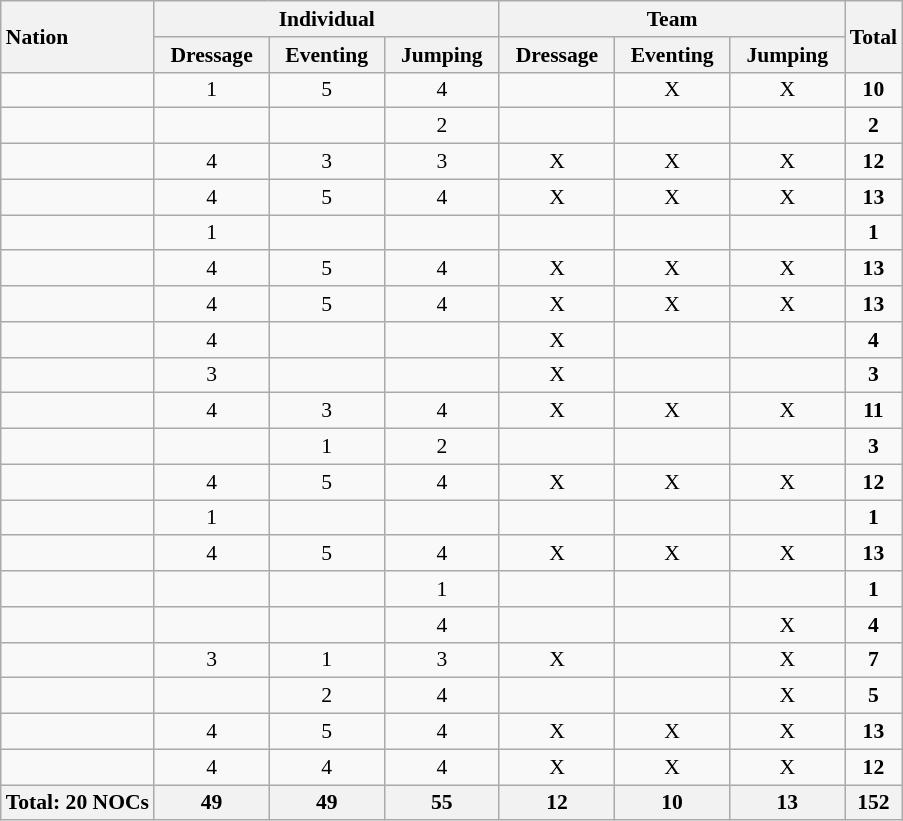<table class="wikitable" style="text-align:center; font-size:90%">
<tr>
<th rowspan="2" style="text-align:left;">Nation</th>
<th colspan="3">Individual</th>
<th colspan="3">Team</th>
<th rowspan="2">Total</th>
</tr>
<tr>
<th width=70>Dressage</th>
<th width=70>Eventing</th>
<th width=70>Jumping</th>
<th width=70>Dressage</th>
<th width=70>Eventing</th>
<th width=70>Jumping</th>
</tr>
<tr>
<td style="text-align:left;"></td>
<td>1</td>
<td>5</td>
<td>4</td>
<td></td>
<td>X</td>
<td>X</td>
<td><strong>10</strong></td>
</tr>
<tr>
<td style="text-align:left;"></td>
<td></td>
<td></td>
<td>2</td>
<td></td>
<td></td>
<td></td>
<td><strong>2</strong></td>
</tr>
<tr>
<td style="text-align:left;"></td>
<td>4</td>
<td>3</td>
<td>3</td>
<td>X</td>
<td>X</td>
<td>X</td>
<td><strong>12</strong></td>
</tr>
<tr>
<td style="text-align:left;"></td>
<td>4</td>
<td>5</td>
<td>4</td>
<td>X</td>
<td>X</td>
<td>X</td>
<td><strong>13</strong></td>
</tr>
<tr>
<td style="text-align:left;"></td>
<td>1</td>
<td></td>
<td></td>
<td></td>
<td></td>
<td></td>
<td><strong>1</strong></td>
</tr>
<tr>
<td style="text-align:left;"></td>
<td>4</td>
<td>5</td>
<td>4</td>
<td>X</td>
<td>X</td>
<td>X</td>
<td><strong>13</strong></td>
</tr>
<tr>
<td style="text-align:left;"></td>
<td>4</td>
<td>5</td>
<td>4</td>
<td>X</td>
<td>X</td>
<td>X</td>
<td><strong>13</strong></td>
</tr>
<tr>
<td style="text-align:left;"></td>
<td>4</td>
<td></td>
<td></td>
<td>X</td>
<td></td>
<td></td>
<td><strong>4</strong></td>
</tr>
<tr>
<td style="text-align:left;"></td>
<td>3</td>
<td></td>
<td></td>
<td>X</td>
<td></td>
<td></td>
<td><strong>3</strong></td>
</tr>
<tr>
<td style="text-align:left;"></td>
<td>4</td>
<td>3</td>
<td>4</td>
<td>X</td>
<td>X</td>
<td>X</td>
<td><strong>11</strong></td>
</tr>
<tr>
<td style="text-align:left;"></td>
<td></td>
<td>1</td>
<td>2</td>
<td></td>
<td></td>
<td></td>
<td><strong>3</strong></td>
</tr>
<tr>
<td style="text-align:left;"></td>
<td>4</td>
<td>5</td>
<td>4</td>
<td>X</td>
<td>X</td>
<td>X</td>
<td><strong>12</strong></td>
</tr>
<tr>
<td style="text-align:left;"></td>
<td>1</td>
<td></td>
<td></td>
<td></td>
<td></td>
<td></td>
<td><strong>1</strong></td>
</tr>
<tr>
<td style="text-align:left;"></td>
<td>4</td>
<td>5</td>
<td>4</td>
<td>X</td>
<td>X</td>
<td>X</td>
<td><strong>13</strong></td>
</tr>
<tr>
<td style="text-align:left;"></td>
<td></td>
<td></td>
<td>1</td>
<td></td>
<td></td>
<td></td>
<td><strong>1</strong></td>
</tr>
<tr>
<td style="text-align:left;"></td>
<td></td>
<td></td>
<td>4</td>
<td></td>
<td></td>
<td>X</td>
<td><strong>4</strong></td>
</tr>
<tr>
<td style="text-align:left;"></td>
<td>3</td>
<td>1</td>
<td>3</td>
<td>X</td>
<td></td>
<td>X</td>
<td><strong>7</strong></td>
</tr>
<tr>
<td style="text-align:left;"></td>
<td></td>
<td>2</td>
<td>4</td>
<td></td>
<td></td>
<td>X</td>
<td><strong>5</strong></td>
</tr>
<tr>
<td style="text-align:left;"></td>
<td>4</td>
<td>5</td>
<td>4</td>
<td>X</td>
<td>X</td>
<td>X</td>
<td><strong>13</strong></td>
</tr>
<tr>
<td style="text-align:left;"></td>
<td>4</td>
<td>4</td>
<td>4</td>
<td>X</td>
<td>X</td>
<td>X</td>
<td><strong>12</strong></td>
</tr>
<tr>
<th>Total: 20 NOCs</th>
<th>49</th>
<th>49</th>
<th>55</th>
<th>12</th>
<th>10</th>
<th>13</th>
<th>152</th>
</tr>
</table>
